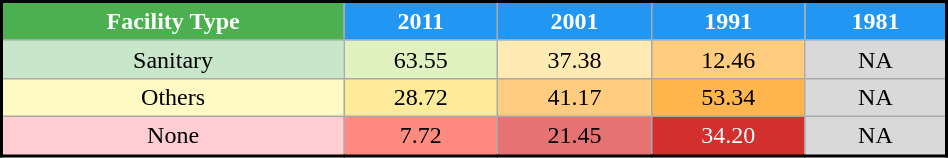<table class="wikitable" style="text-align:center; width:50%; border:2px solid #000;">
<tr>
<th style="background:#4CAF50; color:white;">Facility Type</th>
<th style="background:#2196F3; color:white;">2011</th>
<th style="background:#2196F3; color:white;">2001</th>
<th style="background:#2196F3; color:white;">1991</th>
<th style="background:#2196F3; color:white;">1981</th>
</tr>
<tr>
<td style="background:#C8E6C9;">Sanitary</td>
<td style="background:#DFF2BF;">63.55</td>
<td style="background:#FFEBB2;">37.38</td>
<td style="background:#FFCC80;">12.46</td>
<td style="background:#D9D9D9;">NA</td>
</tr>
<tr>
<td style="background:#FFF9C4;">Others</td>
<td style="background:#FFEB99;">28.72</td>
<td style="background:#FFCC80;">41.17</td>
<td style="background:#FFB74D;">53.34</td>
<td style="background:#D9D9D9;">NA</td>
</tr>
<tr>
<td style="background:#FFCDD2;">None</td>
<td style="background:#FF8A80;">7.72</td>
<td style="background:#E57373;">21.45</td>
<td style="background:#D32F2F; color:white;">34.20</td>
<td style="background:#D9D9D9;">NA</td>
</tr>
</table>
